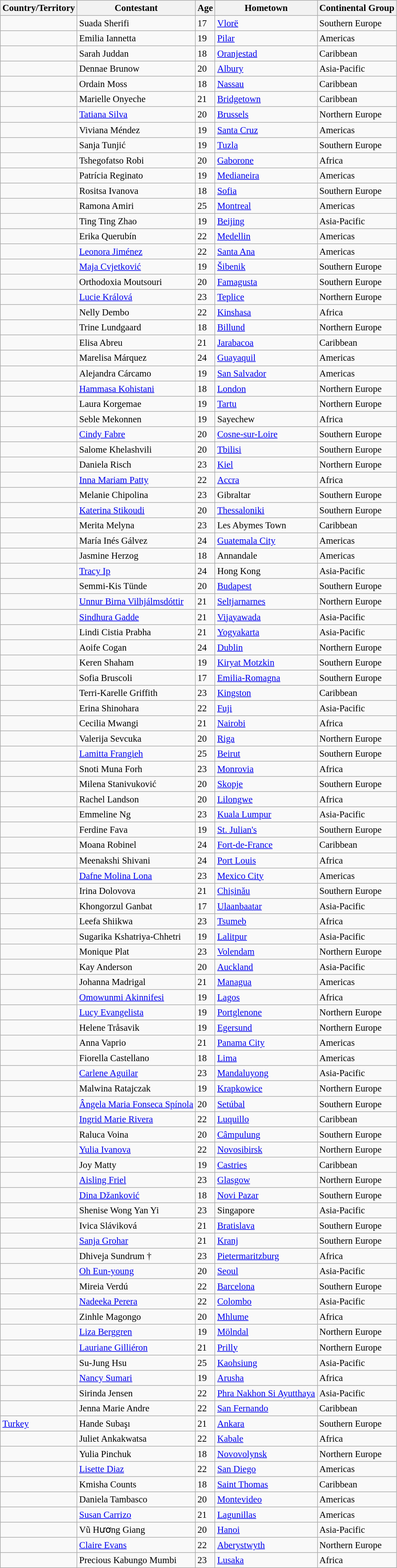<table class="wikitable sortable" style="font-size:95%;">
<tr>
<th>Country/Territory</th>
<th>Contestant</th>
<th>Age</th>
<th>Hometown</th>
<th>Continental Group</th>
</tr>
<tr>
<td></td>
<td>Suada Sherifi</td>
<td>17</td>
<td><a href='#'>Vlorë</a></td>
<td>Southern Europe</td>
</tr>
<tr>
<td></td>
<td>Emilia Iannetta</td>
<td>19</td>
<td><a href='#'>Pilar</a></td>
<td>Americas</td>
</tr>
<tr>
<td></td>
<td>Sarah Juddan</td>
<td>18</td>
<td><a href='#'>Oranjestad</a></td>
<td>Caribbean</td>
</tr>
<tr>
<td></td>
<td>Dennae Brunow</td>
<td>20</td>
<td><a href='#'>Albury</a></td>
<td>Asia-Pacific</td>
</tr>
<tr>
<td></td>
<td>Ordain Moss</td>
<td>18</td>
<td><a href='#'>Nassau</a></td>
<td>Caribbean</td>
</tr>
<tr>
<td></td>
<td>Marielle Onyeche</td>
<td>21</td>
<td><a href='#'>Bridgetown</a></td>
<td>Caribbean</td>
</tr>
<tr>
<td></td>
<td><a href='#'>Tatiana Silva</a></td>
<td>20</td>
<td><a href='#'>Brussels</a></td>
<td>Northern Europe</td>
</tr>
<tr>
<td></td>
<td>Viviana Méndez</td>
<td>19</td>
<td><a href='#'>Santa Cruz</a></td>
<td>Americas</td>
</tr>
<tr>
<td></td>
<td>Sanja Tunjić</td>
<td>19</td>
<td><a href='#'>Tuzla</a></td>
<td>Southern Europe</td>
</tr>
<tr>
<td></td>
<td>Tshegofatso Robi</td>
<td>20</td>
<td><a href='#'>Gaborone</a></td>
<td>Africa</td>
</tr>
<tr>
<td></td>
<td>Patrícia Reginato</td>
<td>19</td>
<td><a href='#'>Medianeira</a></td>
<td>Americas</td>
</tr>
<tr>
<td></td>
<td>Rositsa Ivanova</td>
<td>18</td>
<td><a href='#'>Sofia</a></td>
<td>Southern Europe</td>
</tr>
<tr>
<td></td>
<td>Ramona Amiri</td>
<td>25</td>
<td><a href='#'>Montreal</a></td>
<td>Americas</td>
</tr>
<tr>
<td></td>
<td>Ting Ting Zhao</td>
<td>19</td>
<td><a href='#'>Beijing</a></td>
<td>Asia-Pacific</td>
</tr>
<tr>
<td></td>
<td>Erika Querubín</td>
<td>22</td>
<td><a href='#'>Medellin</a></td>
<td>Americas</td>
</tr>
<tr>
<td></td>
<td><a href='#'>Leonora Jiménez</a></td>
<td>22</td>
<td><a href='#'>Santa Ana</a></td>
<td>Americas</td>
</tr>
<tr>
<td></td>
<td><a href='#'>Maja Cvjetković</a></td>
<td>19</td>
<td><a href='#'>Šibenik</a></td>
<td>Southern Europe</td>
</tr>
<tr>
<td></td>
<td>Orthodoxia Moutsouri</td>
<td>20</td>
<td><a href='#'>Famagusta</a></td>
<td>Southern Europe</td>
</tr>
<tr>
<td></td>
<td><a href='#'>Lucie Králová</a></td>
<td>23</td>
<td><a href='#'>Teplice</a></td>
<td>Northern Europe</td>
</tr>
<tr>
<td></td>
<td>Nelly Dembo</td>
<td>22</td>
<td><a href='#'>Kinshasa</a></td>
<td>Africa</td>
</tr>
<tr>
<td></td>
<td>Trine Lundgaard</td>
<td>18</td>
<td><a href='#'>Billund</a></td>
<td>Northern Europe</td>
</tr>
<tr>
<td></td>
<td>Elisa Abreu</td>
<td>21</td>
<td><a href='#'>Jarabacoa</a></td>
<td>Caribbean</td>
</tr>
<tr>
<td></td>
<td>Marelisa Márquez</td>
<td>24</td>
<td><a href='#'>Guayaquil</a></td>
<td>Americas</td>
</tr>
<tr>
<td></td>
<td>Alejandra Cárcamo</td>
<td>19</td>
<td><a href='#'>San Salvador</a></td>
<td>Americas</td>
</tr>
<tr>
<td></td>
<td><a href='#'>Hammasa Kohistani</a></td>
<td>18</td>
<td><a href='#'>London</a></td>
<td>Northern Europe</td>
</tr>
<tr>
<td></td>
<td>Laura Korgemae</td>
<td>19</td>
<td><a href='#'>Tartu</a></td>
<td>Northern Europe</td>
</tr>
<tr>
<td></td>
<td>Seble Mekonnen</td>
<td>19</td>
<td>Sayechew</td>
<td>Africa</td>
</tr>
<tr>
<td></td>
<td><a href='#'>Cindy Fabre</a></td>
<td>20</td>
<td><a href='#'>Cosne-sur-Loire</a></td>
<td>Southern Europe</td>
</tr>
<tr>
<td></td>
<td>Salome Khelashvili</td>
<td>20</td>
<td><a href='#'>Tbilisi</a></td>
<td>Southern Europe</td>
</tr>
<tr>
<td></td>
<td>Daniela Risch</td>
<td>23</td>
<td><a href='#'>Kiel</a></td>
<td>Northern Europe</td>
</tr>
<tr>
<td></td>
<td><a href='#'>Inna Mariam Patty</a></td>
<td>22</td>
<td><a href='#'>Accra</a></td>
<td>Africa</td>
</tr>
<tr>
<td></td>
<td>Melanie Chipolina</td>
<td>23</td>
<td>Gibraltar</td>
<td>Southern Europe</td>
</tr>
<tr>
<td></td>
<td><a href='#'>Katerina Stikoudi</a></td>
<td>20</td>
<td><a href='#'>Thessaloniki</a></td>
<td>Southern Europe</td>
</tr>
<tr>
<td></td>
<td>Merita Melyna</td>
<td>23</td>
<td>Les Abymes Town</td>
<td>Caribbean</td>
</tr>
<tr>
<td></td>
<td>María Inés Gálvez</td>
<td>24</td>
<td><a href='#'>Guatemala City</a></td>
<td>Americas</td>
</tr>
<tr>
<td></td>
<td>Jasmine Herzog</td>
<td>18</td>
<td>Annandale</td>
<td>Americas</td>
</tr>
<tr>
<td></td>
<td><a href='#'>Tracy Ip</a></td>
<td>24</td>
<td>Hong Kong</td>
<td>Asia-Pacific</td>
</tr>
<tr>
<td></td>
<td>Semmi-Kis Tünde</td>
<td>20</td>
<td><a href='#'>Budapest</a></td>
<td>Southern Europe</td>
</tr>
<tr>
<td></td>
<td><a href='#'>Unnur Birna Vilhjálmsdóttir</a></td>
<td>21</td>
<td><a href='#'>Seltjarnarnes</a></td>
<td>Northern Europe</td>
</tr>
<tr>
<td></td>
<td><a href='#'>Sindhura Gadde</a></td>
<td>21</td>
<td><a href='#'>Vijayawada</a></td>
<td>Asia-Pacific</td>
</tr>
<tr>
<td></td>
<td>Lindi Cistia Prabha</td>
<td>21</td>
<td><a href='#'>Yogyakarta</a></td>
<td>Asia-Pacific</td>
</tr>
<tr>
<td></td>
<td>Aoife Cogan</td>
<td>24</td>
<td><a href='#'>Dublin</a></td>
<td>Northern Europe</td>
</tr>
<tr>
<td></td>
<td>Keren Shaham</td>
<td>19</td>
<td><a href='#'>Kiryat Motzkin</a></td>
<td>Southern Europe</td>
</tr>
<tr>
<td></td>
<td>Sofia Bruscoli</td>
<td>17</td>
<td><a href='#'>Emilia-Romagna</a></td>
<td>Southern Europe</td>
</tr>
<tr>
<td></td>
<td>Terri-Karelle Griffith</td>
<td>23</td>
<td><a href='#'>Kingston</a></td>
<td>Caribbean</td>
</tr>
<tr>
<td></td>
<td>Erina Shinohara</td>
<td>22</td>
<td><a href='#'>Fuji</a></td>
<td>Asia-Pacific</td>
</tr>
<tr>
<td></td>
<td>Cecilia Mwangi</td>
<td>21</td>
<td><a href='#'>Nairobi</a></td>
<td>Africa</td>
</tr>
<tr>
<td></td>
<td>Valerija Sevcuka</td>
<td>20</td>
<td><a href='#'>Riga</a></td>
<td>Northern Europe</td>
</tr>
<tr>
<td></td>
<td><a href='#'>Lamitta Frangieh</a></td>
<td>25</td>
<td><a href='#'>Beirut</a></td>
<td>Southern Europe</td>
</tr>
<tr>
<td></td>
<td>Snoti Muna Forh</td>
<td>23</td>
<td><a href='#'>Monrovia</a></td>
<td>Africa</td>
</tr>
<tr>
<td></td>
<td>Milena Stanivuković</td>
<td>20</td>
<td><a href='#'>Skopje</a></td>
<td>Southern Europe</td>
</tr>
<tr>
<td></td>
<td>Rachel Landson</td>
<td>20</td>
<td><a href='#'>Lilongwe</a></td>
<td>Africa</td>
</tr>
<tr>
<td></td>
<td>Emmeline Ng</td>
<td>23</td>
<td><a href='#'>Kuala Lumpur</a></td>
<td>Asia-Pacific</td>
</tr>
<tr>
<td></td>
<td>Ferdine Fava</td>
<td>19</td>
<td><a href='#'>St. Julian's</a></td>
<td>Southern Europe</td>
</tr>
<tr>
<td></td>
<td>Moana Robinel</td>
<td>24</td>
<td><a href='#'>Fort-de-France</a></td>
<td>Caribbean</td>
</tr>
<tr>
<td></td>
<td>Meenakshi Shivani</td>
<td>24</td>
<td><a href='#'>Port Louis</a></td>
<td>Africa</td>
</tr>
<tr>
<td></td>
<td><a href='#'>Dafne Molina Lona</a></td>
<td>23</td>
<td><a href='#'>Mexico City</a></td>
<td>Americas</td>
</tr>
<tr>
<td></td>
<td>Irina Dolovova</td>
<td>21</td>
<td><a href='#'>Chișinău</a></td>
<td>Southern Europe</td>
</tr>
<tr>
<td></td>
<td>Khongorzul Ganbat</td>
<td>17</td>
<td><a href='#'>Ulaanbaatar</a></td>
<td>Asia-Pacific</td>
</tr>
<tr>
<td></td>
<td>Leefa Shiikwa</td>
<td>23</td>
<td><a href='#'>Tsumeb</a></td>
<td>Africa</td>
</tr>
<tr>
<td></td>
<td>Sugarika Kshatriya-Chhetri</td>
<td>19</td>
<td><a href='#'>Lalitpur</a></td>
<td>Asia-Pacific</td>
</tr>
<tr>
<td></td>
<td>Monique Plat</td>
<td>23</td>
<td><a href='#'>Volendam</a></td>
<td>Northern Europe</td>
</tr>
<tr>
<td></td>
<td>Kay Anderson</td>
<td>20</td>
<td><a href='#'>Auckland</a></td>
<td>Asia-Pacific</td>
</tr>
<tr>
<td></td>
<td>Johanna Madrigal</td>
<td>21</td>
<td><a href='#'>Managua</a></td>
<td>Americas</td>
</tr>
<tr>
<td></td>
<td><a href='#'>Omowunmi Akinnifesi</a></td>
<td>19</td>
<td><a href='#'>Lagos</a></td>
<td>Africa</td>
</tr>
<tr>
<td></td>
<td><a href='#'>Lucy Evangelista</a></td>
<td>19</td>
<td><a href='#'>Portglenone</a></td>
<td>Northern Europe</td>
</tr>
<tr>
<td></td>
<td>Helene Tråsavik</td>
<td>19</td>
<td><a href='#'>Egersund</a></td>
<td>Northern Europe</td>
</tr>
<tr>
<td></td>
<td>Anna Vaprio</td>
<td>21</td>
<td><a href='#'>Panama City</a></td>
<td>Americas</td>
</tr>
<tr>
<td></td>
<td>Fiorella Castellano</td>
<td>18</td>
<td><a href='#'>Lima</a></td>
<td>Americas</td>
</tr>
<tr>
<td></td>
<td><a href='#'>Carlene Aguilar</a></td>
<td>23</td>
<td><a href='#'>Mandaluyong</a></td>
<td>Asia-Pacific</td>
</tr>
<tr>
<td></td>
<td>Malwina Ratajczak</td>
<td>19</td>
<td><a href='#'>Krapkowice</a></td>
<td>Northern Europe</td>
</tr>
<tr>
<td></td>
<td><a href='#'>Ângela Maria Fonseca Spínola</a></td>
<td>20</td>
<td><a href='#'>Setúbal</a></td>
<td>Southern Europe</td>
</tr>
<tr>
<td></td>
<td><a href='#'>Ingrid Marie Rivera</a></td>
<td>22</td>
<td><a href='#'>Luquillo</a></td>
<td>Caribbean</td>
</tr>
<tr>
<td></td>
<td>Raluca Voina</td>
<td>20</td>
<td><a href='#'>Câmpulung</a></td>
<td>Southern Europe</td>
</tr>
<tr>
<td></td>
<td><a href='#'>Yulia Ivanova</a></td>
<td>22</td>
<td><a href='#'>Novosibirsk</a></td>
<td>Northern Europe</td>
</tr>
<tr>
<td></td>
<td>Joy Matty</td>
<td>19</td>
<td><a href='#'>Castries</a></td>
<td>Caribbean</td>
</tr>
<tr>
<td></td>
<td><a href='#'>Aisling Friel</a></td>
<td>23</td>
<td><a href='#'>Glasgow</a></td>
<td>Northern Europe</td>
</tr>
<tr>
<td></td>
<td><a href='#'>Dina Džanković</a></td>
<td>18</td>
<td><a href='#'>Novi Pazar</a></td>
<td>Southern Europe</td>
</tr>
<tr>
<td></td>
<td>Shenise Wong Yan Yi</td>
<td>23</td>
<td>Singapore</td>
<td>Asia-Pacific</td>
</tr>
<tr>
<td></td>
<td>Ivica Sláviková</td>
<td>21</td>
<td><a href='#'>Bratislava</a></td>
<td>Southern Europe</td>
</tr>
<tr>
<td></td>
<td><a href='#'>Sanja Grohar</a></td>
<td>21</td>
<td><a href='#'>Kranj</a></td>
<td>Southern Europe</td>
</tr>
<tr>
<td></td>
<td>Dhiveja Sundrum †</td>
<td>23</td>
<td><a href='#'>Pietermaritzburg</a></td>
<td>Africa</td>
</tr>
<tr>
<td></td>
<td><a href='#'>Oh Eun-young</a></td>
<td>20</td>
<td><a href='#'>Seoul</a></td>
<td>Asia-Pacific</td>
</tr>
<tr>
<td></td>
<td>Mireia Verdú</td>
<td>22</td>
<td><a href='#'>Barcelona</a></td>
<td>Southern Europe</td>
</tr>
<tr>
<td></td>
<td><a href='#'>Nadeeka Perera</a></td>
<td>22</td>
<td><a href='#'>Colombo</a></td>
<td>Asia-Pacific</td>
</tr>
<tr>
<td></td>
<td>Zinhle Magongo</td>
<td>20</td>
<td><a href='#'>Mhlume</a></td>
<td>Africa</td>
</tr>
<tr>
<td></td>
<td><a href='#'>Liza Berggren</a></td>
<td>19</td>
<td><a href='#'>Mölndal</a></td>
<td>Northern Europe</td>
</tr>
<tr>
<td></td>
<td><a href='#'>Lauriane Gilliéron</a></td>
<td>21</td>
<td><a href='#'>Prilly</a></td>
<td>Northern Europe</td>
</tr>
<tr>
<td></td>
<td>Su-Jung Hsu</td>
<td>25</td>
<td><a href='#'>Kaohsiung</a></td>
<td>Asia-Pacific</td>
</tr>
<tr>
<td></td>
<td><a href='#'>Nancy Sumari</a></td>
<td>19</td>
<td><a href='#'>Arusha</a></td>
<td>Africa</td>
</tr>
<tr>
<td></td>
<td>Sirinda Jensen</td>
<td>22</td>
<td><a href='#'>Phra Nakhon Si Ayutthaya</a></td>
<td>Asia-Pacific</td>
</tr>
<tr>
<td></td>
<td>Jenna Marie Andre</td>
<td>22</td>
<td><a href='#'>San Fernando</a></td>
<td>Caribbean</td>
</tr>
<tr>
<td> <a href='#'>Turkey</a></td>
<td>Hande Subaşı</td>
<td>21</td>
<td><a href='#'>Ankara</a></td>
<td>Southern Europe</td>
</tr>
<tr>
<td></td>
<td>Juliet Ankakwatsa</td>
<td>22</td>
<td><a href='#'>Kabale</a></td>
<td>Africa</td>
</tr>
<tr>
<td></td>
<td>Yulia Pinchuk</td>
<td>18</td>
<td><a href='#'>Novovolynsk</a></td>
<td>Northern Europe</td>
</tr>
<tr>
<td></td>
<td><a href='#'>Lisette Diaz</a></td>
<td>22</td>
<td><a href='#'>San Diego</a></td>
<td>Americas</td>
</tr>
<tr>
<td></td>
<td>Kmisha Counts</td>
<td>18</td>
<td><a href='#'>Saint Thomas</a></td>
<td>Caribbean</td>
</tr>
<tr>
<td></td>
<td>Daniela Tambasco</td>
<td>20</td>
<td><a href='#'>Montevideo</a></td>
<td>Americas</td>
</tr>
<tr>
<td></td>
<td><a href='#'>Susan Carrizo</a></td>
<td>21</td>
<td><a href='#'>Lagunillas</a></td>
<td>Americas</td>
</tr>
<tr>
<td></td>
<td>Vũ Hương Giang</td>
<td>20</td>
<td><a href='#'>Hanoi</a></td>
<td>Asia-Pacific</td>
</tr>
<tr>
<td></td>
<td><a href='#'>Claire Evans</a></td>
<td>22</td>
<td><a href='#'>Aberystwyth</a></td>
<td>Northern Europe</td>
</tr>
<tr>
<td></td>
<td>Precious Kabungo Mumbi</td>
<td>23</td>
<td><a href='#'>Lusaka</a></td>
<td>Africa</td>
</tr>
</table>
